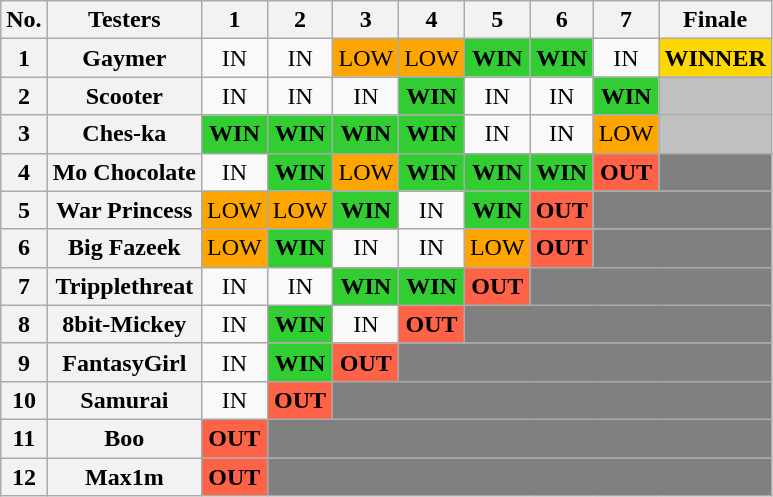<table class="wikitable" style="text-align:center" align="center">
<tr>
<th>No.</th>
<th>Testers</th>
<th>1</th>
<th>2</th>
<th>3</th>
<th>4</th>
<th>5</th>
<th>6</th>
<th>7</th>
<th>Finale</th>
</tr>
<tr>
<th>1</th>
<th>Gaymer</th>
<td>IN</td>
<td>IN</td>
<td style="background:orange;">LOW</td>
<td style="background:orange;">LOW</td>
<td style="background:limegreen;"><strong>WIN</strong></td>
<td style="background:limegreen;"><strong>WIN</strong></td>
<td>IN</td>
<td style="background:gold;"><strong>WINNER</strong></td>
</tr>
<tr>
<th>2</th>
<th>Scooter</th>
<td>IN</td>
<td>IN</td>
<td>IN</td>
<td style="background:limegreen;"><strong>WIN</strong></td>
<td>IN</td>
<td>IN</td>
<td style="background:limegreen;"><strong>WIN</strong></td>
<td style="background:silver;"><strong></strong></td>
</tr>
<tr>
<th>3</th>
<th>Ches-ka</th>
<td style="background:limegreen;"><strong>WIN</strong></td>
<td style="background:limegreen;"><strong>WIN</strong></td>
<td style="background:limegreen;"><strong>WIN</strong></td>
<td style="background:limegreen;"><strong>WIN</strong></td>
<td>IN</td>
<td>IN</td>
<td style="background:orange;">LOW</td>
<td style="background:silver;"><strong></strong></td>
</tr>
<tr>
<th>4</th>
<th>Mo Chocolate</th>
<td>IN</td>
<td style="background:limegreen;"><strong>WIN</strong></td>
<td style="background:Orange;">LOW</td>
<td style="background:limegreen;"><strong>WIN</strong></td>
<td style="background:limegreen;"><strong>WIN</strong></td>
<td style="background:limegreen;"><strong>WIN</strong></td>
<td colspan="1" style="background:tomato;"><strong>OUT</strong></td>
<td colspan="2" style="background:gray;"></td>
</tr>
<tr>
<th>5</th>
<th>War Princess</th>
<td style="background:orange;">LOW</td>
<td style="background:orange;">LOW</td>
<td style="background:limegreen;"><strong>WIN</strong></td>
<td>IN</td>
<td style="background:limegreen;"><strong>WIN</strong></td>
<td style="background:tomato;"><strong>OUT</strong></td>
<td colspan="3" style="background:gray;"></td>
</tr>
<tr>
<th>6</th>
<th>Big Fazeek</th>
<td style="background:Orange;">LOW</td>
<td style="background:limegreen;"><strong>WIN</strong></td>
<td>IN</td>
<td>IN</td>
<td style="background:orange;">LOW</td>
<td style="background: tomato;"><strong>OUT</strong></td>
<td colspan="3" style="background:gray;"></td>
</tr>
<tr>
<th>7</th>
<th>Tripplethreat</th>
<td>IN</td>
<td>IN</td>
<td style="background:limegreen;"><strong>WIN</strong></td>
<td style="background:limegreen;"><strong>WIN</strong></td>
<td style="background: tomato;"><strong>OUT</strong></td>
<td colspan="4" style="background:gray;"></td>
</tr>
<tr>
<th>8</th>
<th>8bit-Mickey</th>
<td>IN</td>
<td style="background:limegreen;"><strong>WIN</strong></td>
<td>IN</td>
<td style="background: tomato;"><strong>OUT</strong></td>
<td colspan="5" style="background:gray;"></td>
</tr>
<tr>
<th>9</th>
<th>FantasyGirl</th>
<td>IN</td>
<td style="background:limegreen;"><strong>WIN</strong></td>
<td style="background:tomato;"><strong>OUT</strong></td>
<td colspan="6" style="background:gray;"></td>
</tr>
<tr>
<th>10</th>
<th>Samurai</th>
<td>IN</td>
<td style="background:tomato;"><strong>OUT</strong></td>
<td colspan="7" style="background:gray;"></td>
</tr>
<tr>
<th>11</th>
<th>Boo</th>
<td style="background:tomato;"><strong>OUT</strong></td>
<td colspan="7" style="background:gray;"></td>
</tr>
<tr>
<th>12</th>
<th>Max1m</th>
<td style="background:tomato;"><strong>OUT</strong></td>
<td colspan="7" style="background:gray;"></td>
</tr>
</table>
